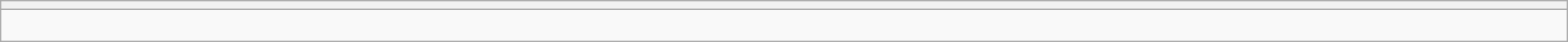<table style="width:100%" class="wikitable collapsible collapsed">
<tr>
<th></th>
</tr>
<tr>
<td><br>




</td>
</tr>
</table>
